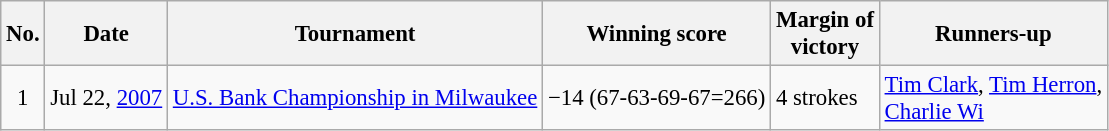<table class="wikitable" style="font-size:95%;">
<tr>
<th>No.</th>
<th>Date</th>
<th>Tournament</th>
<th>Winning score</th>
<th>Margin of<br>victory</th>
<th>Runners-up</th>
</tr>
<tr>
<td align=center>1</td>
<td align=right>Jul 22, <a href='#'>2007</a></td>
<td><a href='#'>U.S. Bank Championship in Milwaukee</a></td>
<td>−14 (67-63-69-67=266)</td>
<td>4 strokes</td>
<td> <a href='#'>Tim Clark</a>,  <a href='#'>Tim Herron</a>,<br> <a href='#'>Charlie Wi</a></td>
</tr>
</table>
